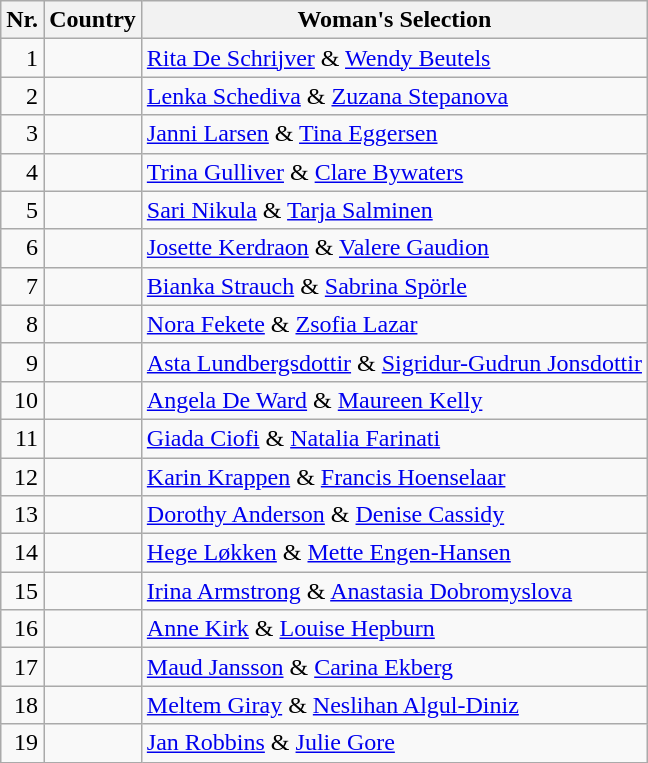<table class="wikitable">
<tr>
<th>Nr.</th>
<th>Country</th>
<th>Woman's Selection</th>
</tr>
<tr>
<td align=right>1</td>
<td></td>
<td><a href='#'>Rita De Schrijver</a> & <a href='#'>Wendy Beutels</a></td>
</tr>
<tr>
<td align=right>2</td>
<td></td>
<td><a href='#'>Lenka Schediva</a> & <a href='#'>Zuzana Stepanova</a></td>
</tr>
<tr>
<td align=right>3</td>
<td></td>
<td><a href='#'>Janni Larsen</a> & <a href='#'>Tina Eggersen</a></td>
</tr>
<tr>
<td align=right>4</td>
<td></td>
<td><a href='#'>Trina Gulliver</a> & <a href='#'>Clare Bywaters</a></td>
</tr>
<tr>
<td align=right>5</td>
<td></td>
<td><a href='#'>Sari Nikula</a> & <a href='#'>Tarja Salminen</a></td>
</tr>
<tr>
<td align=right>6</td>
<td></td>
<td><a href='#'>Josette Kerdraon</a> & <a href='#'>Valere Gaudion</a></td>
</tr>
<tr>
<td align=right>7</td>
<td></td>
<td><a href='#'>Bianka Strauch</a> & <a href='#'>Sabrina Spörle</a></td>
</tr>
<tr>
<td align=right>8</td>
<td></td>
<td><a href='#'>Nora Fekete</a> & <a href='#'>Zsofia Lazar</a></td>
</tr>
<tr>
<td align=right>9</td>
<td></td>
<td><a href='#'>Asta Lundbergsdottir</a> & <a href='#'>Sigridur-Gudrun Jonsdottir</a></td>
</tr>
<tr>
<td align=right>10</td>
<td></td>
<td><a href='#'>Angela De Ward</a> & <a href='#'>Maureen Kelly</a></td>
</tr>
<tr>
<td align=right>11</td>
<td></td>
<td><a href='#'>Giada Ciofi</a> & <a href='#'>Natalia Farinati</a></td>
</tr>
<tr>
<td align=right>12</td>
<td></td>
<td><a href='#'>Karin Krappen</a> & <a href='#'>Francis Hoenselaar</a></td>
</tr>
<tr>
<td align=right>13</td>
<td></td>
<td><a href='#'>Dorothy Anderson</a> & <a href='#'>Denise Cassidy</a></td>
</tr>
<tr>
<td align=right>14</td>
<td></td>
<td><a href='#'>Hege Løkken</a> & <a href='#'>Mette Engen-Hansen</a></td>
</tr>
<tr>
<td align=right>15</td>
<td></td>
<td><a href='#'>Irina Armstrong</a> & <a href='#'>Anastasia Dobromyslova</a></td>
</tr>
<tr>
<td align=right>16</td>
<td></td>
<td><a href='#'>Anne Kirk</a> & <a href='#'>Louise Hepburn</a></td>
</tr>
<tr>
<td align=right>17</td>
<td></td>
<td><a href='#'>Maud Jansson</a> & <a href='#'>Carina Ekberg</a></td>
</tr>
<tr>
<td align=right>18</td>
<td></td>
<td><a href='#'>Meltem Giray</a> & <a href='#'>Neslihan Algul-Diniz</a></td>
</tr>
<tr>
<td align=right>19</td>
<td></td>
<td><a href='#'>Jan Robbins</a> & <a href='#'>Julie Gore</a></td>
</tr>
</table>
